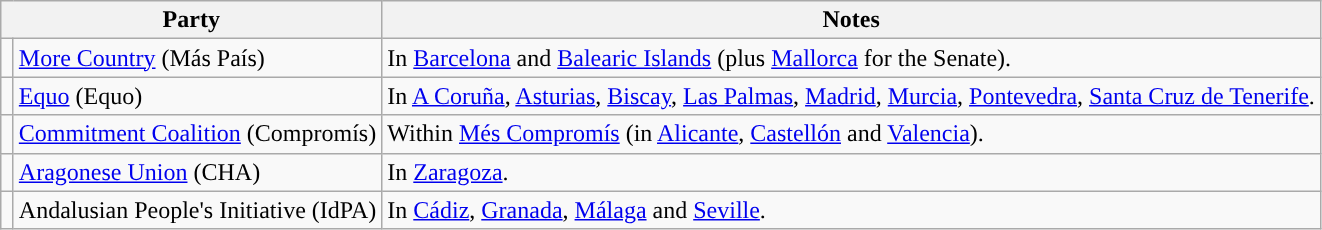<table class="wikitable" style="text-align:left;">
<tr>
<th colspan="2">Party</th>
<th>Notes</th>
</tr>
<tr>
<td width="1"></td>
<td><a href='#'>More Country</a> (Más País)</td>
<td>In <a href='#'>Barcelona</a> and <a href='#'>Balearic Islands</a> (plus <a href='#'>Mallorca</a> for the Senate).</td>
</tr>
<tr>
<td></td>
<td><a href='#'>Equo</a> (Equo)</td>
<td>In <a href='#'>A Coruña</a>, <a href='#'>Asturias</a>, <a href='#'>Biscay</a>, <a href='#'>Las Palmas</a>, <a href='#'>Madrid</a>, <a href='#'>Murcia</a>, <a href='#'>Pontevedra</a>, <a href='#'>Santa Cruz de Tenerife</a>.</td>
</tr>
<tr>
<td></td>
<td><a href='#'>Commitment Coalition</a> (Compromís)</td>
<td>Within <a href='#'>Més Compromís</a> (in <a href='#'>Alicante</a>, <a href='#'>Castellón</a> and <a href='#'>Valencia</a>).</td>
</tr>
<tr>
<td></td>
<td><a href='#'>Aragonese Union</a> (CHA)</td>
<td>In <a href='#'>Zaragoza</a>.</td>
</tr>
<tr>
<td></td>
<td>Andalusian People's Initiative (IdPA)</td>
<td>In <a href='#'>Cádiz</a>, <a href='#'>Granada</a>, <a href='#'>Málaga</a> and <a href='#'>Seville</a>.</td>
</tr>
</table>
